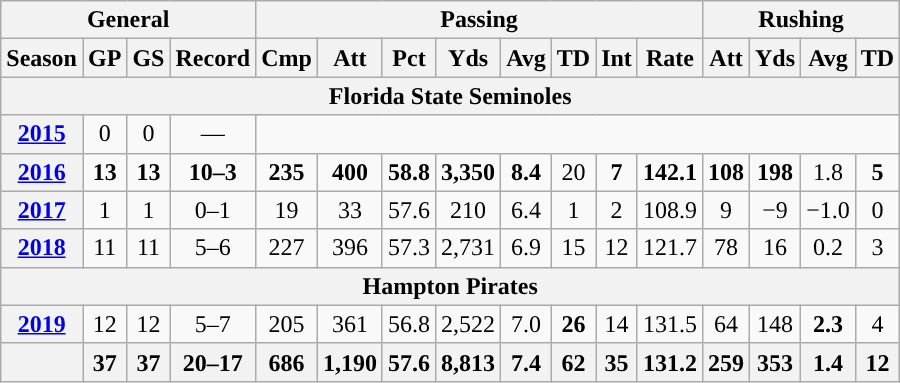<table class="wikitable" style="text-align:center;">
<tr>
<th colspan="4">General</th>
<th colspan="8">Passing</th>
<th colspan="4">Rushing</th>
</tr>
<tr>
<th>Season</th>
<th>GP</th>
<th>GS</th>
<th>Record</th>
<th>Cmp</th>
<th>Att</th>
<th>Pct</th>
<th>Yds</th>
<th>Avg</th>
<th>TD</th>
<th>Int</th>
<th>Rate</th>
<th>Att</th>
<th>Yds</th>
<th>Avg</th>
<th>TD</th>
</tr>
<tr>
<th colspan="16">Florida State Seminoles</th>
</tr>
<tr>
<th><a href='#'>2015</a></th>
<td>0</td>
<td>0</td>
<td>―</td>
<td colspan="12"><em></em></td>
</tr>
<tr>
<th><a href='#'>2016</a></th>
<td><strong>13</strong></td>
<td><strong>13</strong></td>
<td><strong>10–3</strong></td>
<td><strong>235</strong></td>
<td><strong>400</strong></td>
<td><strong>58.8</strong></td>
<td><strong>3,350</strong></td>
<td><strong>8.4</strong></td>
<td>20</td>
<td><strong>7</strong></td>
<td><strong>142.1</strong></td>
<td><strong>108</strong></td>
<td><strong>198</strong></td>
<td>1.8</td>
<td><strong>5</strong></td>
</tr>
<tr>
<th><a href='#'>2017</a></th>
<td>1</td>
<td>1</td>
<td>0–1</td>
<td>19</td>
<td>33</td>
<td>57.6</td>
<td>210</td>
<td>6.4</td>
<td>1</td>
<td>2</td>
<td>108.9</td>
<td>9</td>
<td>−9</td>
<td>−1.0</td>
<td>0</td>
</tr>
<tr>
<th><a href='#'>2018</a></th>
<td>11</td>
<td>11</td>
<td>5–6</td>
<td>227</td>
<td>396</td>
<td>57.3</td>
<td>2,731</td>
<td>6.9</td>
<td>15</td>
<td>12</td>
<td>121.7</td>
<td>78</td>
<td>16</td>
<td>0.2</td>
<td>3</td>
</tr>
<tr>
<th colspan="16">Hampton Pirates</th>
</tr>
<tr>
<th><a href='#'>2019</a></th>
<td>12</td>
<td>12</td>
<td>5–7</td>
<td>205</td>
<td>361</td>
<td>56.8</td>
<td>2,522</td>
<td>7.0</td>
<td><strong>26</strong></td>
<td>14</td>
<td>131.5</td>
<td>64</td>
<td>148</td>
<td><strong>2.3</strong></td>
<td>4</td>
</tr>
<tr>
<th></th>
<th>37</th>
<th>37</th>
<th>20–17</th>
<th>686</th>
<th>1,190</th>
<th>57.6</th>
<th>8,813</th>
<th>7.4</th>
<th>62</th>
<th>35</th>
<th>131.2</th>
<th>259</th>
<th>353</th>
<th>1.4</th>
<th>12</th>
</tr>
</table>
